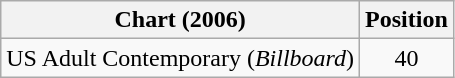<table class="wikitable">
<tr>
<th scope="col">Chart (2006)</th>
<th scope="col">Position</th>
</tr>
<tr>
<td>US Adult Contemporary (<em>Billboard</em>)</td>
<td style="text-align:center;">40</td>
</tr>
</table>
